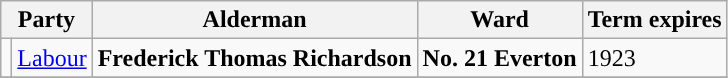<table class="wikitable">
<tr>
<th colspan="2">Party</th>
<th>Alderman</th>
<th>Ward</th>
<th>Term expires</th>
</tr>
<tr>
<td style="background-color:"></td>
<td><a href='#'>Labour</a></td>
<td><strong>Frederick Thomas Richardson</strong></td>
<td><strong>No. 21 Everton</strong></td>
<td>1923</td>
</tr>
<tr>
</tr>
</table>
